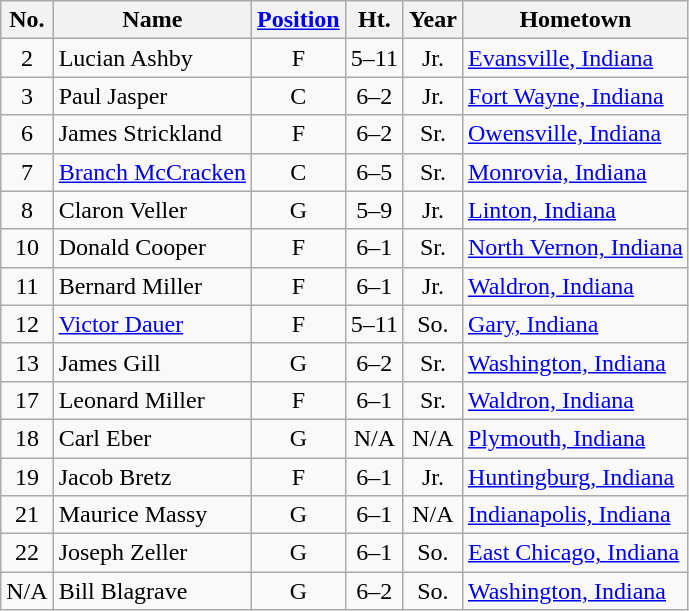<table class="wikitable" style="text-align:center">
<tr>
<th>No.</th>
<th>Name</th>
<th><a href='#'>Position</a></th>
<th>Ht.</th>
<th>Year</th>
<th>Hometown</th>
</tr>
<tr>
<td>2</td>
<td style="text-align:left">Lucian Ashby</td>
<td>F</td>
<td>5–11</td>
<td>Jr.</td>
<td style="text-align:left"><a href='#'>Evansville, Indiana</a></td>
</tr>
<tr>
<td>3</td>
<td style="text-align:left">Paul Jasper</td>
<td>C</td>
<td>6–2</td>
<td>Jr.</td>
<td style="text-align:left"><a href='#'>Fort Wayne, Indiana</a></td>
</tr>
<tr>
<td>6</td>
<td style="text-align:left">James Strickland</td>
<td>F</td>
<td>6–2</td>
<td>Sr.</td>
<td style="text-align:left"><a href='#'>Owensville, Indiana</a></td>
</tr>
<tr>
<td>7</td>
<td style="text-align:left"><a href='#'>Branch McCracken</a></td>
<td>C</td>
<td>6–5</td>
<td>Sr.</td>
<td style="text-align:left"><a href='#'>Monrovia, Indiana</a></td>
</tr>
<tr>
<td>8</td>
<td style="text-align:left">Claron Veller</td>
<td>G</td>
<td>5–9</td>
<td>Jr.</td>
<td style="text-align:left"><a href='#'>Linton, Indiana</a></td>
</tr>
<tr>
<td>10</td>
<td style="text-align:left">Donald Cooper</td>
<td>F</td>
<td>6–1</td>
<td>Sr.</td>
<td style="text-align:left"><a href='#'>North Vernon, Indiana</a></td>
</tr>
<tr>
<td>11</td>
<td style="text-align:left">Bernard Miller</td>
<td>F</td>
<td>6–1</td>
<td>Jr.</td>
<td style="text-align:left"><a href='#'>Waldron, Indiana</a></td>
</tr>
<tr>
<td>12</td>
<td style="text-align:left"><a href='#'>Victor Dauer</a></td>
<td>F</td>
<td>5–11</td>
<td>So.</td>
<td style="text-align:left"><a href='#'>Gary, Indiana</a></td>
</tr>
<tr>
<td>13</td>
<td style="text-align:left">James Gill</td>
<td>G</td>
<td>6–2</td>
<td>Sr.</td>
<td style="text-align:left"><a href='#'>Washington, Indiana</a></td>
</tr>
<tr>
<td>17</td>
<td style="text-align:left">Leonard Miller</td>
<td>F</td>
<td>6–1</td>
<td>Sr.</td>
<td style="text-align:left"><a href='#'>Waldron, Indiana</a></td>
</tr>
<tr>
<td>18</td>
<td style="text-align:left">Carl Eber</td>
<td>G</td>
<td>N/A</td>
<td>N/A</td>
<td style="text-align:left"><a href='#'>Plymouth, Indiana</a></td>
</tr>
<tr>
<td>19</td>
<td style="text-align:left">Jacob Bretz</td>
<td>F</td>
<td>6–1</td>
<td>Jr.</td>
<td style="text-align:left"><a href='#'>Huntingburg, Indiana</a></td>
</tr>
<tr>
<td>21</td>
<td style="text-align:left">Maurice Massy</td>
<td>G</td>
<td>6–1</td>
<td>N/A</td>
<td style="text-align:left"><a href='#'>Indianapolis, Indiana</a></td>
</tr>
<tr>
<td>22</td>
<td style="text-align:left">Joseph Zeller</td>
<td>G</td>
<td>6–1</td>
<td>So.</td>
<td style="text-align:left"><a href='#'>East Chicago, Indiana</a></td>
</tr>
<tr>
<td>N/A</td>
<td style="text-align:left">Bill Blagrave</td>
<td>G</td>
<td>6–2</td>
<td>So.</td>
<td style="text-align:left"><a href='#'>Washington, Indiana</a></td>
</tr>
</table>
